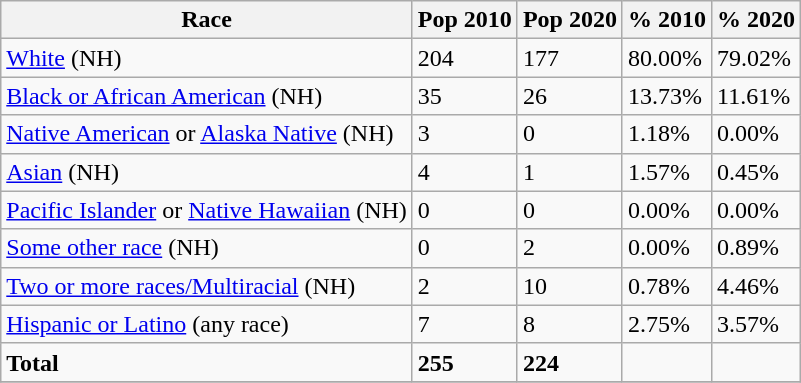<table class="wikitable">
<tr>
<th>Race</th>
<th>Pop 2010</th>
<th>Pop 2020</th>
<th>% 2010</th>
<th>% 2020</th>
</tr>
<tr>
<td><a href='#'>White</a> (NH)</td>
<td>204</td>
<td>177</td>
<td>80.00%</td>
<td>79.02%</td>
</tr>
<tr>
<td><a href='#'>Black or African American</a> (NH)</td>
<td>35</td>
<td>26</td>
<td>13.73%</td>
<td>11.61%</td>
</tr>
<tr>
<td><a href='#'>Native American</a> or <a href='#'>Alaska Native</a> (NH)</td>
<td>3</td>
<td>0</td>
<td>1.18%</td>
<td>0.00%</td>
</tr>
<tr>
<td><a href='#'>Asian</a> (NH)</td>
<td>4</td>
<td>1</td>
<td>1.57%</td>
<td>0.45%</td>
</tr>
<tr>
<td><a href='#'>Pacific Islander</a> or <a href='#'>Native Hawaiian</a> (NH)</td>
<td>0</td>
<td>0</td>
<td>0.00%</td>
<td>0.00%</td>
</tr>
<tr>
<td><a href='#'>Some other race</a> (NH)</td>
<td>0</td>
<td>2</td>
<td>0.00%</td>
<td>0.89%</td>
</tr>
<tr>
<td><a href='#'>Two or more races/Multiracial</a> (NH)</td>
<td>2</td>
<td>10</td>
<td>0.78%</td>
<td>4.46%</td>
</tr>
<tr>
<td><a href='#'>Hispanic or Latino</a> (any race)</td>
<td>7</td>
<td>8</td>
<td>2.75%</td>
<td>3.57%</td>
</tr>
<tr>
<td><strong>Total</strong></td>
<td><strong>255</strong></td>
<td><strong>224</strong></td>
<td></td>
<td></td>
</tr>
<tr>
</tr>
</table>
